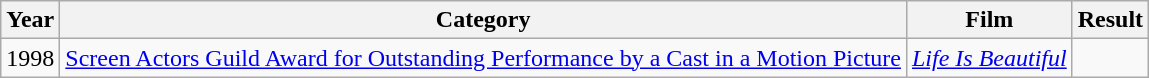<table class="wikitable">
<tr>
<th>Year</th>
<th>Category</th>
<th>Film</th>
<th>Result</th>
</tr>
<tr>
<td>1998</td>
<td><a href='#'>Screen Actors Guild Award for Outstanding Performance by a Cast in a Motion Picture</a></td>
<td><em><a href='#'>Life Is Beautiful</a></em></td>
<td></td>
</tr>
</table>
